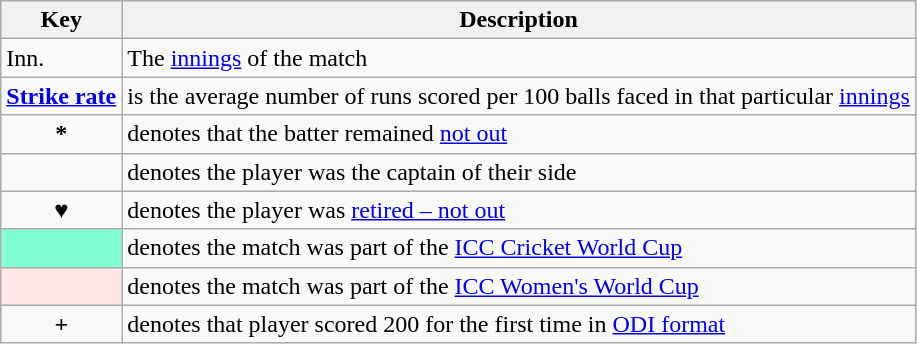<table class="wikitable">
<tr>
<th>Key</th>
<th>Description</th>
</tr>
<tr>
<td>Inn.</td>
<td>The <a href='#'>innings</a> of the match</td>
</tr>
<tr>
<td><strong><a href='#'>Strike rate</a></strong></td>
<td>is the average number of runs scored per 100 balls faced in that particular <a href='#'>innings</a></td>
</tr>
<tr>
<td align=center><strong>*</strong></td>
<td>denotes that the batter remained <a href='#'>not out</a></td>
</tr>
<tr>
<td align=center></td>
<td>denotes the player was the captain of their side</td>
</tr>
<tr>
<td align=center>♥</td>
<td>denotes the player was <a href='#'>retired – not out</a></td>
</tr>
<tr>
<td align=center bgcolor=#7FFFD4><strong></strong></td>
<td>denotes the match was part of the <a href='#'>ICC Cricket World Cup</a></td>
</tr>
<tr>
<td align=center bgcolor=#FEE7E6><strong></strong></td>
<td>denotes the match was part of the <a href='#'>ICC Women's World Cup</a></td>
</tr>
<tr>
<td align=center><strong>+</strong></td>
<td>denotes that player scored 200 for the first time in <a href='#'>ODI format</a></td>
</tr>
</table>
